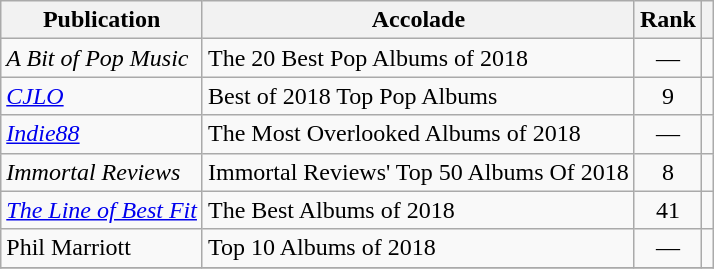<table class="wikitable sortable">
<tr>
<th>Publication</th>
<th>Accolade</th>
<th>Rank</th>
<th class="unsortable"></th>
</tr>
<tr>
<td><em>A Bit of Pop Music</em></td>
<td>The 20 Best Pop Albums of 2018</td>
<td style="text-align: center;">—</td>
<td style="text-align: center;"></td>
</tr>
<tr>
<td><em><a href='#'>CJLO</a></em></td>
<td>Best of 2018 Top Pop Albums</td>
<td style="text-align: center;">9</td>
<td style="text-align: center;"></td>
</tr>
<tr>
<td><em><a href='#'>Indie88</a></em></td>
<td>The Most Overlooked Albums of 2018</td>
<td style="text-align: center;">—</td>
<td style="text-align: center;"></td>
</tr>
<tr>
<td><em>Immortal Reviews</em></td>
<td>Immortal Reviews' Top 50 Albums Of 2018</td>
<td style="text-align: center;">8</td>
<td style="text-align: center;"></td>
</tr>
<tr>
<td><em><a href='#'>The Line of Best Fit</a></em></td>
<td>The Best Albums of 2018</td>
<td style="text-align: center;">41</td>
<td style="text-align: center;"></td>
</tr>
<tr>
<td>Phil Marriott</td>
<td>Top 10 Albums of 2018</td>
<td style="text-align: center;">—</td>
<td style="text-align: center;"></td>
</tr>
<tr>
</tr>
</table>
